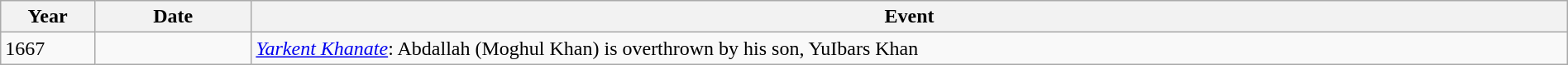<table class="wikitable" width="100%">
<tr>
<th style="width:6%">Year</th>
<th style="width:10%">Date</th>
<th>Event</th>
</tr>
<tr>
<td>1667</td>
<td></td>
<td><em><a href='#'>Yarkent Khanate</a></em>: Abdallah (Moghul Khan) is overthrown by his son, YuIbars Khan</td>
</tr>
</table>
